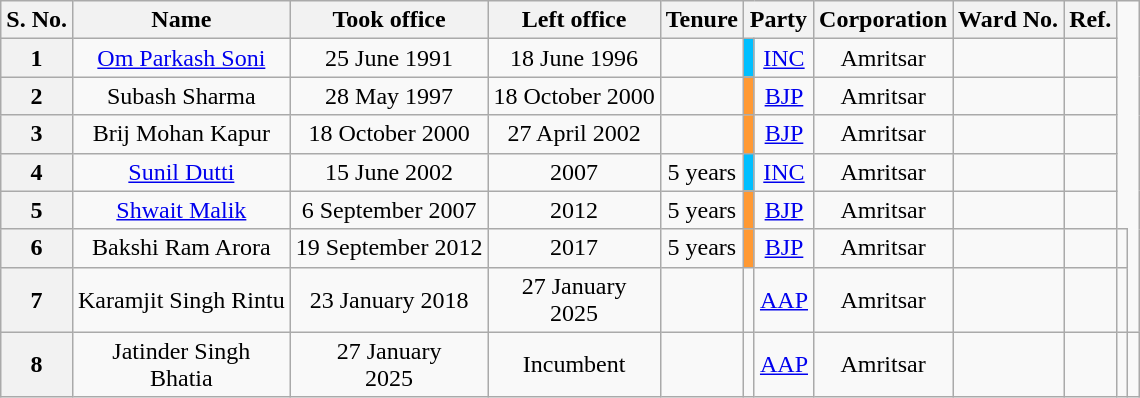<table class="wikitable" style="text-align:center">
<tr>
<th>S. No.</th>
<th>Name</th>
<th>Took office</th>
<th>Left office</th>
<th>Tenure</th>
<th colspan=2>Party</th>
<th>Corporation</th>
<th>Ward No.</th>
<th>Ref.</th>
</tr>
<tr>
<th>1</th>
<td><a href='#'>Om Parkash Soni</a></td>
<td>25 June 1991</td>
<td>18 June 1996</td>
<td></td>
<td bgcolor=#00BFFF></td>
<td><a href='#'>INC</a></td>
<td>Amritsar</td>
<td></td>
<td></td>
</tr>
<tr>
<th>2</th>
<td>Subash Sharma</td>
<td>28 May 1997</td>
<td>18 October 2000</td>
<td></td>
<td bgcolor=#FF9933></td>
<td><a href='#'>BJP</a></td>
<td>Amritsar</td>
<td></td>
<td></td>
</tr>
<tr>
<th>3</th>
<td>Brij Mohan Kapur</td>
<td>18 October 2000</td>
<td>27 April 2002</td>
<td></td>
<td bgcolor=#FF9933></td>
<td><a href='#'>BJP</a></td>
<td>Amritsar</td>
<td></td>
<td></td>
</tr>
<tr>
<th>4</th>
<td><a href='#'>Sunil Dutti</a></td>
<td>15 June 2002</td>
<td>2007</td>
<td>5 years</td>
<td bgcolor=#00BFFF></td>
<td><a href='#'>INC</a></td>
<td>Amritsar</td>
<td></td>
<td></td>
</tr>
<tr>
<th>5</th>
<td><a href='#'>Shwait Malik</a></td>
<td>6 September 2007</td>
<td>2012</td>
<td>5 years</td>
<td bgcolor=#FF9933></td>
<td><a href='#'>BJP</a></td>
<td>Amritsar</td>
<td></td>
<td></td>
</tr>
<tr>
<th>6</th>
<td>Bakshi Ram Arora</td>
<td>19 September 2012</td>
<td>2017</td>
<td>5 years</td>
<td bgcolor=#FF9933></td>
<td><a href='#'>BJP</a></td>
<td>Amritsar</td>
<td></td>
<td></td>
<td></td>
</tr>
<tr>
<th>7</th>
<td>Karamjit Singh Rintu</td>
<td>23 January 2018</td>
<td>27 January<br>2025</td>
<td></td>
<td bgcolor=></td>
<td><a href='#'>AAP</a></td>
<td>Amritsar</td>
<td></td>
<td></td>
<td></td>
</tr>
<tr>
<th>8</th>
<td>Jatinder  Singh<br>Bhatia</td>
<td>27 January<br>2025</td>
<td>Incumbent</td>
<td></td>
<td bgcolor=></td>
<td><a href='#'>AAP</a></td>
<td>Amritsar</td>
<td></td>
<td></td>
<td></td>
<td></td>
</tr>
</table>
